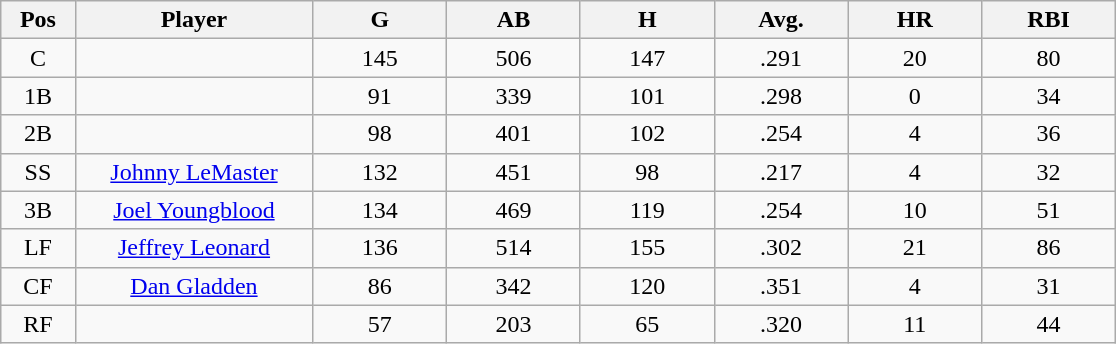<table class="wikitable sortable">
<tr>
<th bgcolor="#DDDDFF" width="5%">Pos</th>
<th bgcolor="#DDDDFF" width="16%">Player</th>
<th bgcolor="#DDDDFF" width="9%">G</th>
<th bgcolor="#DDDDFF" width="9%">AB</th>
<th bgcolor="#DDDDFF" width="9%">H</th>
<th bgcolor="#DDDDFF" width="9%">Avg.</th>
<th bgcolor="#DDDDFF" width="9%">HR</th>
<th bgcolor="#DDDDFF" width="9%">RBI</th>
</tr>
<tr align="center">
<td>C</td>
<td></td>
<td>145</td>
<td>506</td>
<td>147</td>
<td>.291</td>
<td>20</td>
<td>80</td>
</tr>
<tr align="center">
<td>1B</td>
<td></td>
<td>91</td>
<td>339</td>
<td>101</td>
<td>.298</td>
<td>0</td>
<td>34</td>
</tr>
<tr align="center">
<td>2B</td>
<td></td>
<td>98</td>
<td>401</td>
<td>102</td>
<td>.254</td>
<td>4</td>
<td>36</td>
</tr>
<tr align="center">
<td>SS</td>
<td><a href='#'>Johnny LeMaster</a></td>
<td>132</td>
<td>451</td>
<td>98</td>
<td>.217</td>
<td>4</td>
<td>32</td>
</tr>
<tr align=center>
<td>3B</td>
<td><a href='#'>Joel Youngblood</a></td>
<td>134</td>
<td>469</td>
<td>119</td>
<td>.254</td>
<td>10</td>
<td>51</td>
</tr>
<tr align=center>
<td>LF</td>
<td><a href='#'>Jeffrey Leonard</a></td>
<td>136</td>
<td>514</td>
<td>155</td>
<td>.302</td>
<td>21</td>
<td>86</td>
</tr>
<tr align=center>
<td>CF</td>
<td><a href='#'>Dan Gladden</a></td>
<td>86</td>
<td>342</td>
<td>120</td>
<td>.351</td>
<td>4</td>
<td>31</td>
</tr>
<tr align=center>
<td>RF</td>
<td></td>
<td>57</td>
<td>203</td>
<td>65</td>
<td>.320</td>
<td>11</td>
<td>44</td>
</tr>
</table>
